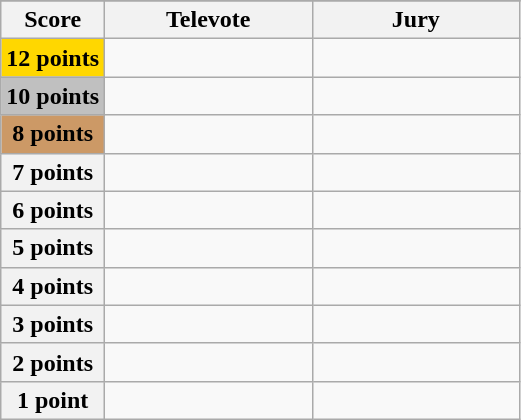<table class="wikitable">
<tr>
</tr>
<tr>
<th scope="col" width="20%">Score</th>
<th scope="col" width="40%">Televote</th>
<th scope="col" width="40%">Jury</th>
</tr>
<tr>
<th scope="row" style="background:gold">12 points</th>
<td></td>
<td></td>
</tr>
<tr>
<th scope="row" style="background:silver">10 points</th>
<td></td>
<td></td>
</tr>
<tr>
<th scope="row" style="background:#CC9966">8 points</th>
<td></td>
<td></td>
</tr>
<tr>
<th scope="row">7 points</th>
<td></td>
<td></td>
</tr>
<tr>
<th scope="row">6 points</th>
<td></td>
<td></td>
</tr>
<tr>
<th scope="row">5 points</th>
<td></td>
<td></td>
</tr>
<tr>
<th scope="row">4 points</th>
<td></td>
<td></td>
</tr>
<tr>
<th scope="row">3 points</th>
<td></td>
<td></td>
</tr>
<tr>
<th scope="row">2 points</th>
<td></td>
<td></td>
</tr>
<tr>
<th scope="row">1 point</th>
<td></td>
<td></td>
</tr>
</table>
